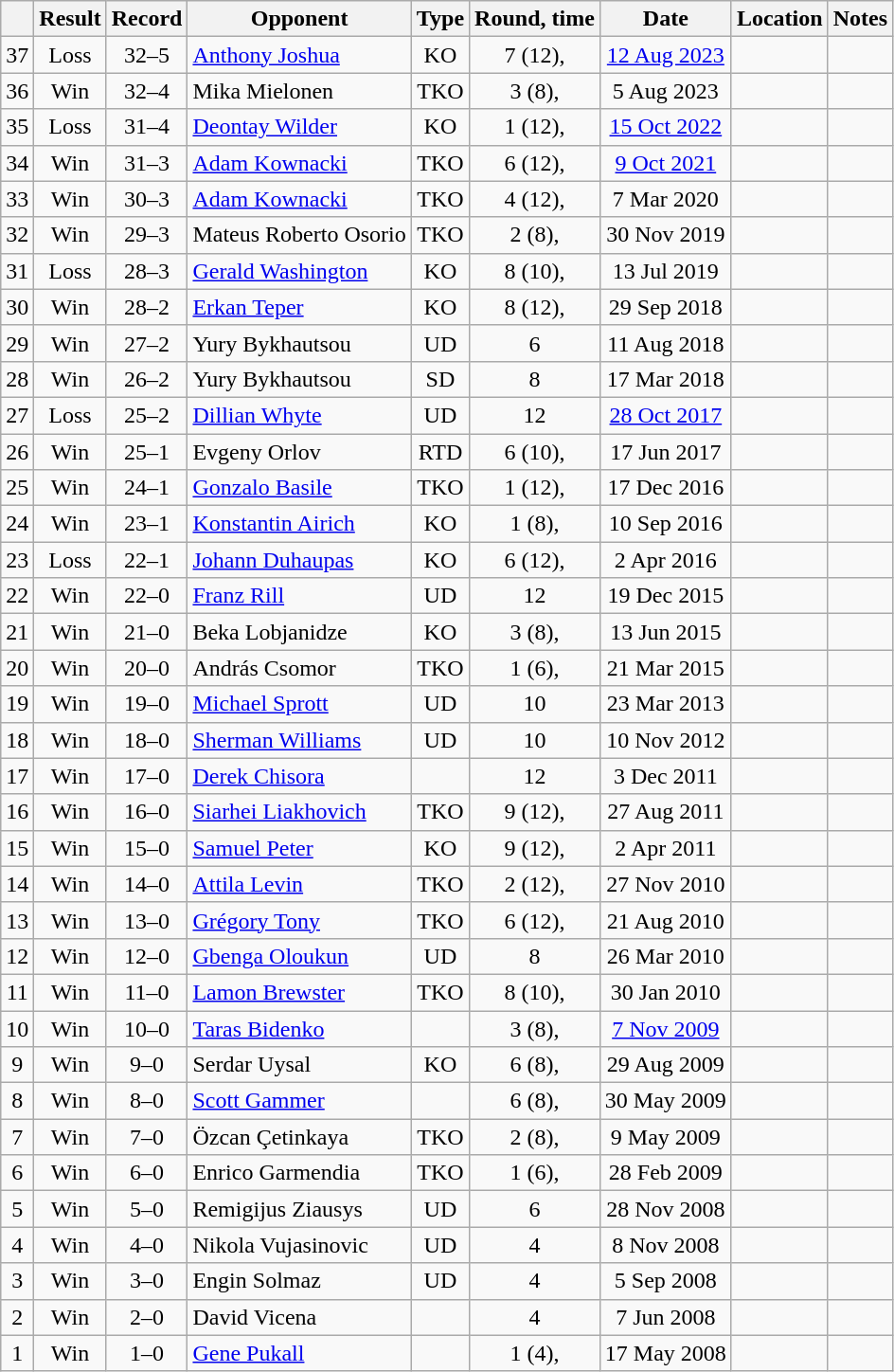<table class="wikitable" style="text-align:center">
<tr>
<th></th>
<th>Result</th>
<th>Record</th>
<th>Opponent</th>
<th>Type</th>
<th>Round, time</th>
<th>Date</th>
<th>Location</th>
<th>Notes </th>
</tr>
<tr>
<td>37</td>
<td>Loss</td>
<td>32–5</td>
<td style="text-align:left;"><a href='#'>Anthony Joshua</a></td>
<td>KO</td>
<td>7 (12), </td>
<td><a href='#'>12 Aug 2023</a></td>
<td style="text-align:left;"></td>
<td></td>
</tr>
<tr>
<td>36</td>
<td>Win</td>
<td>32–4</td>
<td style="text-align:left;">Mika Mielonen</td>
<td>TKO</td>
<td>3 (8), </td>
<td>5 Aug 2023</td>
<td style="text-align:left;"></td>
<td></td>
</tr>
<tr>
<td>35</td>
<td>Loss</td>
<td>31–4</td>
<td style="text-align:left;"><a href='#'>Deontay Wilder</a></td>
<td>KO</td>
<td>1 (12), </td>
<td><a href='#'>15 Oct 2022</a></td>
<td style="text-align:left;"></td>
<td></td>
</tr>
<tr>
<td>34</td>
<td>Win</td>
<td>31–3</td>
<td style="text-align:left;"><a href='#'>Adam Kownacki</a></td>
<td>TKO</td>
<td>6 (12), </td>
<td><a href='#'>9 Oct 2021</a></td>
<td style="text-align:left;"></td>
<td style="text-align:left;"></td>
</tr>
<tr>
<td>33</td>
<td>Win</td>
<td>30–3</td>
<td style="text-align:left;"><a href='#'>Adam Kownacki</a></td>
<td>TKO</td>
<td>4 (12), </td>
<td>7 Mar 2020</td>
<td style="text-align:left;"></td>
<td style="text-align:left;"></td>
</tr>
<tr>
<td>32</td>
<td>Win</td>
<td>29–3</td>
<td style="text-align:left;">Mateus Roberto Osorio</td>
<td>TKO</td>
<td>2 (8), </td>
<td>30 Nov 2019</td>
<td style="text-align:left;"></td>
<td></td>
</tr>
<tr>
<td>31</td>
<td>Loss</td>
<td>28–3</td>
<td style="text-align:left;"><a href='#'>Gerald Washington</a></td>
<td>KO</td>
<td>8 (10), </td>
<td>13 Jul 2019</td>
<td style="text-align:left;"></td>
<td></td>
</tr>
<tr>
<td>30</td>
<td>Win</td>
<td>28–2</td>
<td style="text-align:left;"><a href='#'>Erkan Teper</a></td>
<td>KO</td>
<td>8 (12), </td>
<td>29 Sep 2018</td>
<td style="text-align:left;"></td>
<td style="text-align:left;"></td>
</tr>
<tr>
<td>29</td>
<td>Win</td>
<td>27–2</td>
<td style="text-align:left;">Yury Bykhautsou</td>
<td>UD</td>
<td>6</td>
<td>11 Aug 2018</td>
<td style="text-align:left;"></td>
<td></td>
</tr>
<tr>
<td>28</td>
<td>Win</td>
<td>26–2</td>
<td style="text-align:left;">Yury Bykhautsou</td>
<td>SD</td>
<td>8</td>
<td>17 Mar 2018</td>
<td style="text-align:left;"></td>
<td></td>
</tr>
<tr>
<td>27</td>
<td>Loss</td>
<td>25–2</td>
<td style="text-align:left;"><a href='#'>Dillian Whyte</a></td>
<td>UD</td>
<td>12</td>
<td><a href='#'>28 Oct 2017</a></td>
<td style="text-align:left;"></td>
<td style="text-align:left;"></td>
</tr>
<tr>
<td>26</td>
<td>Win</td>
<td>25–1</td>
<td style="text-align:left;">Evgeny Orlov</td>
<td>RTD</td>
<td>6 (10), </td>
<td>17 Jun 2017</td>
<td style="text-align:left;"></td>
<td style="text-align:left;"></td>
</tr>
<tr>
<td>25</td>
<td>Win</td>
<td>24–1</td>
<td style="text-align:left;"><a href='#'>Gonzalo Basile</a></td>
<td>TKO</td>
<td>1 (12), </td>
<td>17 Dec 2016</td>
<td style="text-align:left;"></td>
<td></td>
</tr>
<tr>
<td>24</td>
<td>Win</td>
<td>23–1</td>
<td style="text-align:left;"><a href='#'>Konstantin Airich</a></td>
<td>KO</td>
<td>1 (8), </td>
<td>10 Sep 2016</td>
<td style="text-align:left;"></td>
<td></td>
</tr>
<tr>
<td>23</td>
<td>Loss</td>
<td>22–1</td>
<td style="text-align:left;"><a href='#'>Johann Duhaupas</a></td>
<td>KO</td>
<td>6 (12), </td>
<td>2 Apr 2016</td>
<td style="text-align:left;"></td>
<td style="text-align:left;"></td>
</tr>
<tr>
<td>22</td>
<td>Win</td>
<td>22–0</td>
<td style="text-align:left;"><a href='#'>Franz Rill</a></td>
<td>UD</td>
<td>12</td>
<td>19 Dec 2015</td>
<td style="text-align:left;"></td>
<td style="text-align:left;"></td>
</tr>
<tr>
<td>21</td>
<td>Win</td>
<td>21–0</td>
<td style="text-align:left;">Beka Lobjanidze</td>
<td>KO</td>
<td>3 (8), </td>
<td>13 Jun 2015</td>
<td style="text-align:left;"></td>
<td></td>
</tr>
<tr>
<td>20</td>
<td>Win</td>
<td>20–0</td>
<td style="text-align:left;">András Csomor</td>
<td>TKO</td>
<td>1 (6), </td>
<td>21 Mar 2015</td>
<td style="text-align:left;"></td>
<td></td>
</tr>
<tr>
<td>19</td>
<td>Win</td>
<td>19–0</td>
<td style="text-align:left;"><a href='#'>Michael Sprott</a></td>
<td>UD</td>
<td>10</td>
<td>23 Mar 2013</td>
<td style="text-align:left;"></td>
<td></td>
</tr>
<tr>
<td>18</td>
<td>Win</td>
<td>18–0</td>
<td style="text-align:left;"><a href='#'>Sherman Williams</a></td>
<td>UD</td>
<td>10</td>
<td>10 Nov 2012</td>
<td style="text-align:left;"></td>
<td></td>
</tr>
<tr>
<td>17</td>
<td>Win</td>
<td>17–0</td>
<td style="text-align:left;"><a href='#'>Derek Chisora</a></td>
<td></td>
<td>12</td>
<td>3 Dec 2011</td>
<td style="text-align:left;"></td>
<td style="text-align:left;"></td>
</tr>
<tr>
<td>16</td>
<td>Win</td>
<td>16–0</td>
<td style="text-align:left;"><a href='#'>Siarhei Liakhovich</a></td>
<td>TKO</td>
<td>9 (12), </td>
<td>27 Aug 2011</td>
<td style="text-align:left;"></td>
<td style="text-align:left;"></td>
</tr>
<tr>
<td>15</td>
<td>Win</td>
<td>15–0</td>
<td style="text-align:left;"><a href='#'>Samuel Peter</a></td>
<td>KO</td>
<td>9 (12), </td>
<td>2 Apr 2011</td>
<td style="text-align:left;"></td>
<td style="text-align:left;"></td>
</tr>
<tr>
<td>14</td>
<td>Win</td>
<td>14–0</td>
<td style="text-align:left;"><a href='#'>Attila Levin</a></td>
<td>TKO</td>
<td>2 (12), </td>
<td>27 Nov 2010</td>
<td style="text-align:left;"></td>
<td style="text-align:left;"></td>
</tr>
<tr>
<td>13</td>
<td>Win</td>
<td>13–0</td>
<td style="text-align:left;"><a href='#'>Grégory Tony</a></td>
<td>TKO</td>
<td>6 (12), </td>
<td>21 Aug 2010</td>
<td style="text-align:left;"></td>
<td style="text-align:left;"></td>
</tr>
<tr>
<td>12</td>
<td>Win</td>
<td>12–0</td>
<td style="text-align:left;"><a href='#'>Gbenga Oloukun</a></td>
<td>UD</td>
<td>8</td>
<td>26 Mar 2010</td>
<td style="text-align:left;"></td>
<td></td>
</tr>
<tr>
<td>11</td>
<td>Win</td>
<td>11–0</td>
<td style="text-align:left;"><a href='#'>Lamon Brewster</a></td>
<td>TKO</td>
<td>8 (10), </td>
<td>30 Jan 2010</td>
<td style="text-align:left;"></td>
<td></td>
</tr>
<tr>
<td>10</td>
<td>Win</td>
<td>10–0</td>
<td style="text-align:left;"><a href='#'>Taras Bidenko</a></td>
<td></td>
<td>3 (8), </td>
<td><a href='#'>7 Nov 2009</a></td>
<td style="text-align:left;"></td>
<td></td>
</tr>
<tr>
<td>9</td>
<td>Win</td>
<td>9–0</td>
<td style="text-align:left;">Serdar Uysal</td>
<td>KO</td>
<td>6 (8), </td>
<td>29 Aug 2009</td>
<td style="text-align:left;"></td>
<td></td>
</tr>
<tr>
<td>8</td>
<td>Win</td>
<td>8–0</td>
<td style="text-align:left;"><a href='#'>Scott Gammer</a></td>
<td></td>
<td>6 (8), </td>
<td>30 May 2009</td>
<td style="text-align:left;"></td>
<td></td>
</tr>
<tr>
<td>7</td>
<td>Win</td>
<td>7–0</td>
<td style="text-align:left;">Özcan Çetinkaya</td>
<td>TKO</td>
<td>2 (8), </td>
<td>9 May 2009</td>
<td style="text-align:left;"></td>
<td></td>
</tr>
<tr>
<td>6</td>
<td>Win</td>
<td>6–0</td>
<td style="text-align:left;">Enrico Garmendia</td>
<td>TKO</td>
<td>1 (6), </td>
<td>28 Feb 2009</td>
<td style="text-align:left;"></td>
<td></td>
</tr>
<tr>
<td>5</td>
<td>Win</td>
<td>5–0</td>
<td style="text-align:left;">Remigijus Ziausys</td>
<td>UD</td>
<td>6</td>
<td>28 Nov 2008</td>
<td style="text-align:left;"></td>
<td></td>
</tr>
<tr>
<td>4</td>
<td>Win</td>
<td>4–0</td>
<td style="text-align:left;">Nikola Vujasinovic</td>
<td>UD</td>
<td>4</td>
<td>8 Nov 2008</td>
<td style="text-align:left;"></td>
<td></td>
</tr>
<tr>
<td>3</td>
<td>Win</td>
<td>3–0</td>
<td style="text-align:left;">Engin Solmaz</td>
<td>UD</td>
<td>4</td>
<td>5 Sep 2008</td>
<td style="text-align:left;"></td>
<td></td>
</tr>
<tr>
<td>2</td>
<td>Win</td>
<td>2–0</td>
<td style="text-align:left;">David Vicena</td>
<td></td>
<td>4</td>
<td>7 Jun 2008</td>
<td style="text-align:left;"></td>
<td></td>
</tr>
<tr>
<td>1</td>
<td>Win</td>
<td>1–0</td>
<td style="text-align:left;"><a href='#'>Gene Pukall</a></td>
<td></td>
<td>1 (4), </td>
<td>17 May 2008</td>
<td style="text-align:left;"></td>
<td></td>
</tr>
</table>
